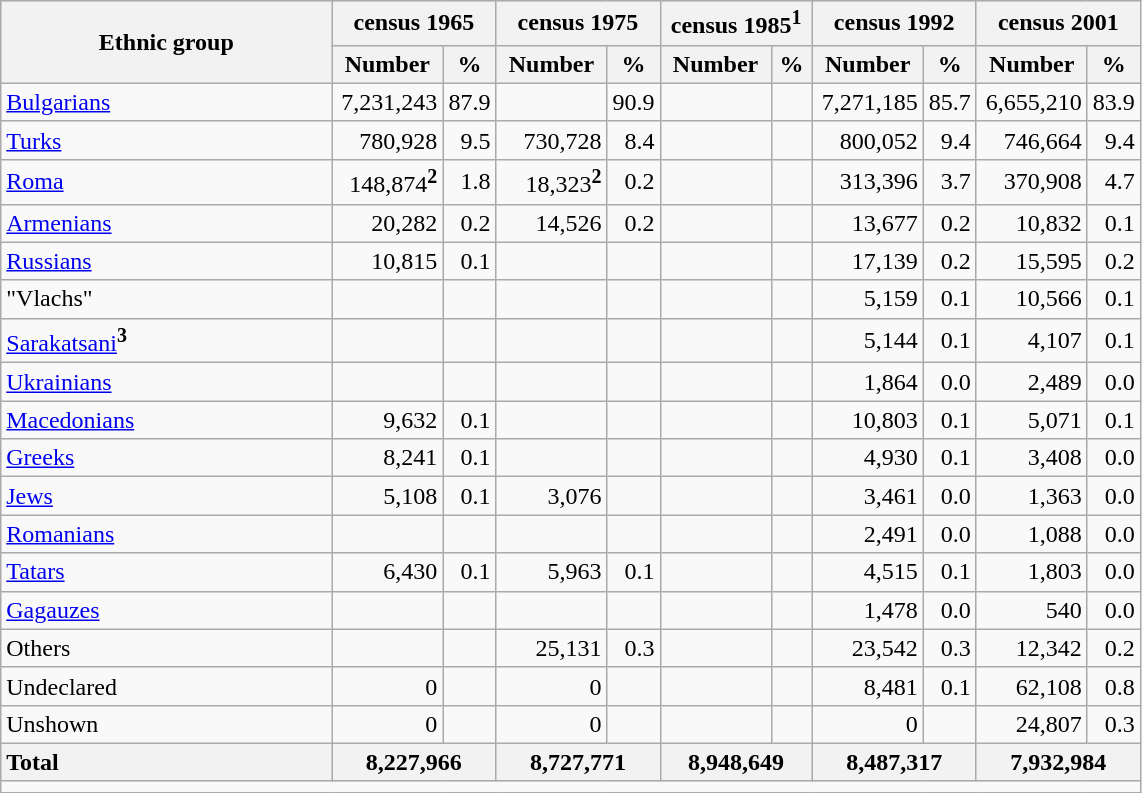<table class="wikitable">
<tr style="background:#e0e0e0;">
<th rowspan="2">Ethnic group</th>
<th colspan="2">census 1965</th>
<th colspan="2">census 1975</th>
<th colspan="2">census 1985<sup>1</sup></th>
<th colspan="2">census 1992</th>
<th colspan="2">census 2001</th>
</tr>
<tr>
<th style="width:50pt;">Number</th>
<th style="width:15pt;">%</th>
<th style="width:50pt;">Number</th>
<th style="width:15pt;">%</th>
<th style="width:50pt;">Number</th>
<th style="width:15pt;">%</th>
<th style="width:50pt;">Number</th>
<th style="width:15pt;">%</th>
<th style="width:50pt;">Number</th>
<th style="width:15pt;">%</th>
</tr>
<tr>
<td style="width:160pt;"><a href='#'>Bulgarians</a></td>
<td style="text-align:right;">7,231,243</td>
<td style="text-align:right;">87.9</td>
<td style="text-align:right;"></td>
<td style="text-align:right;">90.9</td>
<td style="text-align:right;"></td>
<td style="text-align:right;"></td>
<td style="text-align:right;">7,271,185</td>
<td style="text-align:right;">85.7</td>
<td style="text-align:right;">6,655,210</td>
<td style="text-align:right;">83.9</td>
</tr>
<tr>
<td style="text-align:left;"><a href='#'>Turks</a></td>
<td style="text-align:right;">780,928</td>
<td style="text-align:right;">9.5</td>
<td style="text-align:right;">730,728</td>
<td style="text-align:right;">8.4</td>
<td style="text-align:right;"></td>
<td style="text-align:right;"></td>
<td style="text-align:right;">800,052</td>
<td style="text-align:right;">9.4</td>
<td style="text-align:right;">746,664</td>
<td style="text-align:right;">9.4</td>
</tr>
<tr>
<td style="text-align:left;"><a href='#'>Roma</a></td>
<td style="text-align:right;">148,874<sup><strong>2</strong></sup></td>
<td style="text-align:right;">1.8</td>
<td style="text-align:right;">18,323<sup><strong>2</strong></sup></td>
<td style="text-align:right;">0.2</td>
<td style="text-align:right;"></td>
<td style="text-align:right;"></td>
<td style="text-align:right;">313,396</td>
<td style="text-align:right;">3.7</td>
<td style="text-align:right;">370,908</td>
<td style="text-align:right;">4.7</td>
</tr>
<tr>
<td style="text-align:left;"><a href='#'>Armenians</a></td>
<td style="text-align:right;">20,282</td>
<td style="text-align:right;">0.2</td>
<td style="text-align:right;">14,526</td>
<td style="text-align:right;">0.2</td>
<td></td>
<td></td>
<td style="text-align:right;">13,677</td>
<td style="text-align:right;">0.2</td>
<td style="text-align:right;">10,832</td>
<td style="text-align:right;">0.1</td>
</tr>
<tr>
<td style="text-align:left;"><a href='#'>Russians</a></td>
<td style="text-align:right;">10,815</td>
<td style="text-align:right;">0.1</td>
<td></td>
<td></td>
<td></td>
<td></td>
<td style="text-align:right;">17,139</td>
<td style="text-align:right;">0.2</td>
<td style="text-align:right;">15,595</td>
<td style="text-align:right;">0.2</td>
</tr>
<tr>
<td style="text-align:left;">"Vlachs"</td>
<td></td>
<td></td>
<td></td>
<td></td>
<td></td>
<td></td>
<td style="text-align:right;">5,159</td>
<td style="text-align:right;">0.1</td>
<td style="text-align:right;">10,566</td>
<td style="text-align:right;">0.1</td>
</tr>
<tr>
<td style="text-align:left;"><a href='#'>Sarakatsani</a><sup><strong>3</strong></sup></td>
<td></td>
<td></td>
<td></td>
<td></td>
<td></td>
<td></td>
<td style="text-align:right;">5,144</td>
<td style="text-align:right;">0.1</td>
<td style="text-align:right;">4,107</td>
<td style="text-align:right;">0.1</td>
</tr>
<tr>
<td><a href='#'>Ukrainians</a></td>
<td></td>
<td></td>
<td></td>
<td></td>
<td></td>
<td></td>
<td style="text-align:right;">1,864</td>
<td style="text-align:right;">0.0</td>
<td style="text-align:right;">2,489</td>
<td style="text-align:right;">0.0</td>
</tr>
<tr>
<td style="text-align:left;"><a href='#'>Macedonians</a></td>
<td style="text-align:right;">9,632</td>
<td style="text-align:right;">0.1</td>
<td></td>
<td></td>
<td></td>
<td></td>
<td style="text-align:right;">10,803</td>
<td style="text-align:right;">0.1</td>
<td style="text-align:right;">5,071</td>
<td style="text-align:right;">0.1</td>
</tr>
<tr>
<td><a href='#'>Greeks</a></td>
<td style="text-align:right;">8,241</td>
<td style="text-align:right;">0.1</td>
<td></td>
<td></td>
<td></td>
<td></td>
<td style="text-align:right;">4,930</td>
<td style="text-align:right;">0.1</td>
<td style="text-align:right;">3,408</td>
<td style="text-align:right;">0.0</td>
</tr>
<tr>
<td><a href='#'>Jews</a></td>
<td style="text-align:right;">5,108</td>
<td style="text-align:right;">0.1</td>
<td style="text-align:right;">3,076</td>
<td></td>
<td></td>
<td></td>
<td style="text-align:right;">3,461</td>
<td style="text-align:right;">0.0</td>
<td style="text-align:right;">1,363</td>
<td style="text-align:right;">0.0</td>
</tr>
<tr>
<td><a href='#'>Romanians</a></td>
<td></td>
<td></td>
<td></td>
<td></td>
<td></td>
<td></td>
<td style="text-align:right;">2,491</td>
<td style="text-align:right;">0.0</td>
<td style="text-align:right;">1,088</td>
<td style="text-align:right;">0.0</td>
</tr>
<tr>
<td><a href='#'>Tatars</a></td>
<td style="text-align:right;">6,430</td>
<td style="text-align:right;">0.1</td>
<td style="text-align:right;">5,963</td>
<td style="text-align:right;">0.1</td>
<td></td>
<td></td>
<td style="text-align:right;">4,515</td>
<td style="text-align:right;">0.1</td>
<td style="text-align:right;">1,803</td>
<td style="text-align:right;">0.0</td>
</tr>
<tr>
<td><a href='#'>Gagauzes</a></td>
<td></td>
<td></td>
<td></td>
<td></td>
<td></td>
<td></td>
<td style="text-align:right;">1,478</td>
<td style="text-align:right;">0.0</td>
<td style="text-align:right;">540</td>
<td style="text-align:right;">0.0</td>
</tr>
<tr>
<td>Others</td>
<td></td>
<td></td>
<td style="text-align:right;">25,131</td>
<td style="text-align:right;">0.3</td>
<td></td>
<td></td>
<td style="text-align:right;">23,542</td>
<td style="text-align:right;">0.3</td>
<td style="text-align:right;">12,342</td>
<td style="text-align:right;">0.2</td>
</tr>
<tr>
<td>Undeclared</td>
<td style="text-align:right;">0</td>
<td></td>
<td style="text-align:right;">0</td>
<td></td>
<td></td>
<td></td>
<td style="text-align:right;">8,481</td>
<td style="text-align:right;">0.1</td>
<td style="text-align:right;">62,108</td>
<td style="text-align:right;">0.8</td>
</tr>
<tr>
<td>Unshown</td>
<td style="text-align:right;">0</td>
<td></td>
<td style="text-align:right;">0</td>
<td></td>
<td></td>
<td></td>
<td style="text-align:right;">0</td>
<td></td>
<td style="text-align:right;">24,807</td>
<td style="text-align:right;">0.3</td>
</tr>
<tr style="background:#e0e0e0;">
<th style="text-align:left;">Total</th>
<th colspan="2">8,227,966</th>
<th colspan="2">8,727,771</th>
<th colspan="2">8,948,649</th>
<th colspan="2">8,487,317</th>
<th colspan="2">7,932,984</th>
</tr>
<tr>
<td colspan="13"></td>
</tr>
</table>
